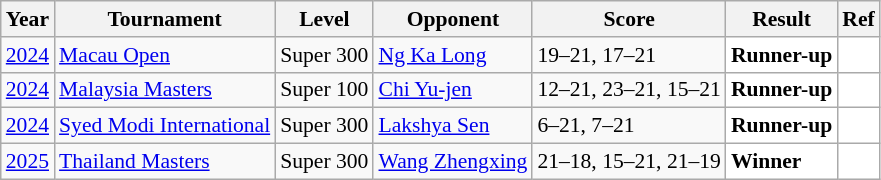<table class="sortable wikitable" style="font-size: 90%;">
<tr>
<th>Year</th>
<th>Tournament</th>
<th>Level</th>
<th>Opponent</th>
<th>Score</th>
<th>Result</th>
<th>Ref</th>
</tr>
<tr>
<td align="center"><a href='#'>2024</a></td>
<td align="left"><a href='#'>Macau Open</a></td>
<td align="left">Super 300</td>
<td align="left"> <a href='#'>Ng Ka Long</a></td>
<td align="left">19–21, 17–21</td>
<td style="text-align:left; background:white"> <strong>Runner-up</strong></td>
<td style="text-align:center; background:white"></td>
</tr>
<tr>
<td align="center"><a href='#'>2024</a></td>
<td align="left"><a href='#'>Malaysia Masters</a></td>
<td align="left">Super 100</td>
<td align="left"> <a href='#'>Chi Yu-jen</a></td>
<td align="left">12–21, 23–21, 15–21</td>
<td style="text-align:left; background:white"> <strong>Runner-up</strong></td>
<td style="text-align:center; background:white"></td>
</tr>
<tr>
<td align="center"><a href='#'>2024</a></td>
<td align="left"><a href='#'>Syed Modi International</a></td>
<td align="left">Super 300</td>
<td align="left"> <a href='#'>Lakshya Sen</a></td>
<td align="left">6–21, 7–21</td>
<td style="text-align:left; background:white"> <strong>Runner-up</strong></td>
<td style="text-align:center; background:white"></td>
</tr>
<tr>
<td align="center"><a href='#'>2025</a></td>
<td align="left"><a href='#'>Thailand Masters</a></td>
<td align="left">Super 300</td>
<td align="left"> <a href='#'>Wang Zhengxing</a></td>
<td align="left">21–18, 15–21, 21–19</td>
<td style="text-align:left; background:white"> <strong>Winner</strong></td>
<td style="text-align:center; background:white"></td>
</tr>
</table>
